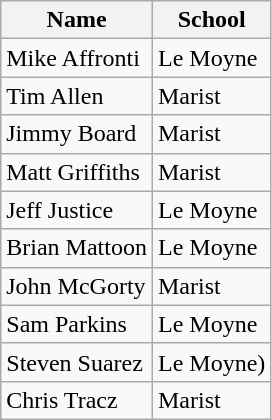<table class=wikitable>
<tr>
<th>Name</th>
<th>School</th>
</tr>
<tr>
<td>Mike Affronti</td>
<td>Le Moyne</td>
</tr>
<tr>
<td>Tim Allen</td>
<td>Marist</td>
</tr>
<tr>
<td>Jimmy Board</td>
<td>Marist</td>
</tr>
<tr>
<td>Matt Griffiths</td>
<td>Marist</td>
</tr>
<tr>
<td>Jeff Justice</td>
<td>Le Moyne</td>
</tr>
<tr>
<td>Brian Mattoon</td>
<td>Le Moyne</td>
</tr>
<tr>
<td>John McGorty</td>
<td>Marist</td>
</tr>
<tr>
<td>Sam Parkins</td>
<td>Le Moyne</td>
</tr>
<tr>
<td>Steven Suarez</td>
<td>Le Moyne)</td>
</tr>
<tr>
<td>Chris Tracz</td>
<td>Marist</td>
</tr>
</table>
